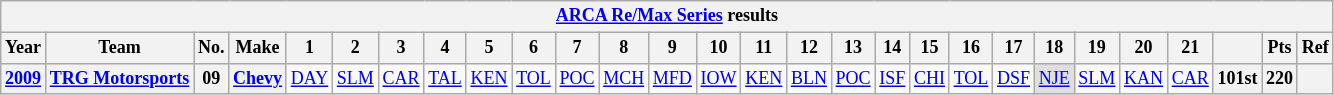<table class="wikitable" style="text-align:center; font-size:75%">
<tr>
<th colspan=28><a href='#'>ARCA Re/Max Series</a> results</th>
</tr>
<tr>
<th>Year</th>
<th>Team</th>
<th>No.</th>
<th>Make</th>
<th>1</th>
<th>2</th>
<th>3</th>
<th>4</th>
<th>5</th>
<th>6</th>
<th>7</th>
<th>8</th>
<th>9</th>
<th>10</th>
<th>11</th>
<th>12</th>
<th>13</th>
<th>14</th>
<th>15</th>
<th>16</th>
<th>17</th>
<th>18</th>
<th>19</th>
<th>20</th>
<th>21</th>
<th></th>
<th>Pts</th>
<th>Ref</th>
</tr>
<tr>
<th><a href='#'>2009</a></th>
<th><a href='#'>TRG Motorsports</a></th>
<th>09</th>
<th><a href='#'>Chevy</a></th>
<td><a href='#'>DAY</a></td>
<td><a href='#'>SLM</a></td>
<td><a href='#'>CAR</a></td>
<td><a href='#'>TAL</a></td>
<td><a href='#'>KEN</a></td>
<td><a href='#'>TOL</a></td>
<td><a href='#'>POC</a></td>
<td><a href='#'>MCH</a></td>
<td><a href='#'>MFD</a></td>
<td><a href='#'>IOW</a></td>
<td><a href='#'>KEN</a></td>
<td><a href='#'>BLN</a></td>
<td><a href='#'>POC</a></td>
<td><a href='#'>ISF</a></td>
<td><a href='#'>CHI</a></td>
<td><a href='#'>TOL</a></td>
<td><a href='#'>DSF</a></td>
<td style="background:#DFDFDF;"><a href='#'>NJE</a><br></td>
<td><a href='#'>SLM</a></td>
<td><a href='#'>KAN</a></td>
<td><a href='#'>CAR</a></td>
<th>101st</th>
<th>220</th>
<th></th>
</tr>
</table>
